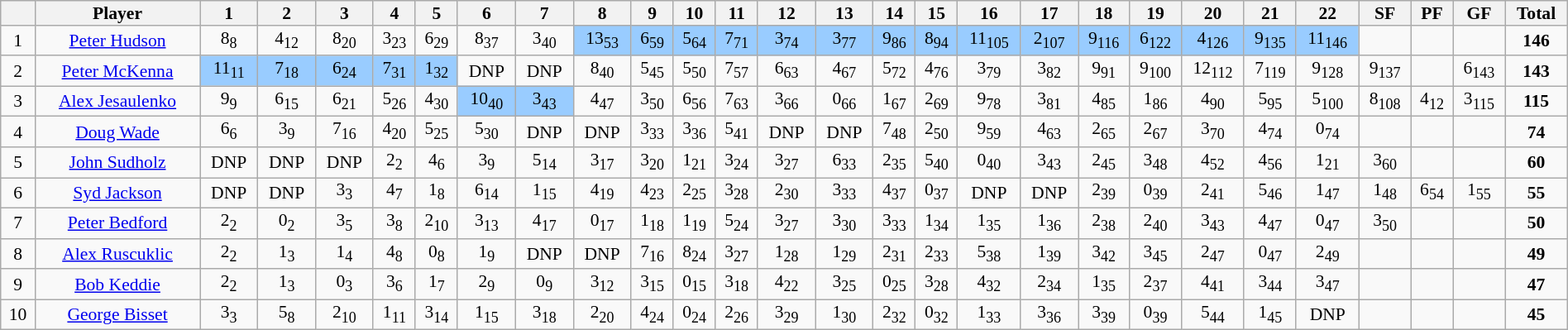<table class="wikitable nowraplinks" style="text-align:center; line-height: 90%; font-size:90%;" width=100%>
<tr>
<th width=""></th>
<th abbr="Position">Player</th>
<th abbr="Round 1">1</th>
<th abbr="Round 2">2</th>
<th abbr="Round 3">3</th>
<th abbr="Round 4">4</th>
<th abbr="Round 5">5</th>
<th abbr="Round 6">6</th>
<th abbr="Round 7">7</th>
<th>8</th>
<th>9</th>
<th>10</th>
<th>11</th>
<th>12</th>
<th>13</th>
<th>14</th>
<th>15</th>
<th>16</th>
<th>17</th>
<th>18</th>
<th>19</th>
<th>20</th>
<th>21</th>
<th>22</th>
<th>SF</th>
<th>PF</th>
<th>GF</th>
<th abbr="Total">Total</th>
</tr>
<tr>
<td>1</td>
<td><a href='#'>Peter Hudson</a></td>
<td>8<sub>8</sub></td>
<td>4<sub>12</sub></td>
<td>8<sub>20</sub></td>
<td>3<sub>23</sub></td>
<td>6<sub>29</sub></td>
<td>8<sub>37</sub></td>
<td>3<sub>40</sub></td>
<td style="background:#99ccff;">13<sub>53</sub></td>
<td style="background:#99ccff;">6<sub>59</sub></td>
<td style="background:#99ccff;">5<sub>64</sub></td>
<td style="background:#99ccff;">7<sub>71</sub></td>
<td style="background:#99ccff;">3<sub>74</sub></td>
<td style="background:#99ccff;">3<sub>77</sub></td>
<td style="background:#99ccff;">9<sub>86</sub></td>
<td style="background:#99ccff;">8<sub>94</sub></td>
<td style="background:#99ccff;">11<sub>105</sub></td>
<td style="background:#99ccff;">2<sub>107</sub></td>
<td style="background:#99ccff;">9<sub>116</sub></td>
<td style="background:#99ccff;">6<sub>122</sub></td>
<td style="background:#99ccff;">4<sub>126</sub></td>
<td style="background:#99ccff;">9<sub>135</sub></td>
<td style="background:#99ccff;">11<sub>146</sub></td>
<td></td>
<td></td>
<td></td>
<td><strong>146</strong></td>
</tr>
<tr>
<td>2</td>
<td><a href='#'>Peter McKenna</a></td>
<td style="background:#99ccff;">11<sub>11</sub></td>
<td style="background:#99ccff;">7<sub>18</sub></td>
<td style="background:#99ccff;">6<sub>24</sub></td>
<td style="background:#99ccff;">7<sub>31</sub></td>
<td style="background:#99ccff;">1<sub>32</sub></td>
<td>DNP</td>
<td>DNP</td>
<td>8<sub>40</sub></td>
<td>5<sub>45</sub></td>
<td>5<sub>50</sub></td>
<td>7<sub>57</sub></td>
<td>6<sub>63</sub></td>
<td>4<sub>67</sub></td>
<td>5<sub>72</sub></td>
<td>4<sub>76</sub></td>
<td>3<sub>79</sub></td>
<td>3<sub>82</sub></td>
<td>9<sub>91</sub></td>
<td>9<sub>100</sub></td>
<td>12<sub>112</sub></td>
<td>7<sub>119</sub></td>
<td>9<sub>128</sub></td>
<td>9<sub>137</sub></td>
<td></td>
<td>6<sub>143</sub></td>
<td><strong>143</strong></td>
</tr>
<tr>
<td>3</td>
<td><a href='#'>Alex Jesaulenko</a></td>
<td>9<sub>9</sub></td>
<td>6<sub>15</sub></td>
<td>6<sub>21</sub></td>
<td>5<sub>26</sub></td>
<td>4<sub>30</sub></td>
<td style="background:#99ccff;">10<sub>40</sub></td>
<td style="background:#99ccff;">3<sub>43</sub></td>
<td>4<sub>47</sub></td>
<td>3<sub>50</sub></td>
<td>6<sub>56</sub></td>
<td>7<sub>63</sub></td>
<td>3<sub>66</sub></td>
<td>0<sub>66</sub></td>
<td>1<sub>67</sub></td>
<td>2<sub>69</sub></td>
<td>9<sub>78</sub></td>
<td>3<sub>81</sub></td>
<td>4<sub>85</sub></td>
<td>1<sub>86</sub></td>
<td>4<sub>90</sub></td>
<td>5<sub>95</sub></td>
<td>5<sub>100</sub></td>
<td>8<sub>108</sub></td>
<td>4<sub>12</sub></td>
<td>3<sub>115</sub></td>
<td><strong>115</strong></td>
</tr>
<tr>
<td>4</td>
<td><a href='#'>Doug Wade</a></td>
<td>6<sub>6</sub></td>
<td>3<sub>9</sub></td>
<td>7<sub>16</sub></td>
<td>4<sub>20</sub></td>
<td>5<sub>25</sub></td>
<td>5<sub>30</sub></td>
<td>DNP</td>
<td>DNP</td>
<td>3<sub>33</sub></td>
<td>3<sub>36</sub></td>
<td>5<sub>41</sub></td>
<td>DNP</td>
<td>DNP</td>
<td>7<sub>48</sub></td>
<td>2<sub>50</sub></td>
<td>9<sub>59</sub></td>
<td>4<sub>63</sub></td>
<td>2<sub>65</sub></td>
<td>2<sub>67</sub></td>
<td>3<sub>70</sub></td>
<td>4<sub>74</sub></td>
<td>0<sub>74</sub></td>
<td></td>
<td></td>
<td></td>
<td><strong>74</strong></td>
</tr>
<tr>
<td>5</td>
<td><a href='#'>John Sudholz</a></td>
<td>DNP</td>
<td>DNP</td>
<td>DNP</td>
<td>2<sub>2</sub></td>
<td>4<sub>6</sub></td>
<td>3<sub>9</sub></td>
<td>5<sub>14</sub></td>
<td>3<sub>17</sub></td>
<td>3<sub>20</sub></td>
<td>1<sub>21</sub></td>
<td>3<sub>24</sub></td>
<td>3<sub>27</sub></td>
<td>6<sub>33</sub></td>
<td>2<sub>35</sub></td>
<td>5<sub>40</sub></td>
<td>0<sub>40</sub></td>
<td>3<sub>43</sub></td>
<td>2<sub>45</sub></td>
<td>3<sub>48</sub></td>
<td>4<sub>52</sub></td>
<td>4<sub>56</sub></td>
<td>1<sub>21</sub></td>
<td>3<sub>60</sub></td>
<td></td>
<td></td>
<td><strong>60</strong></td>
</tr>
<tr>
<td>6</td>
<td><a href='#'>Syd Jackson</a></td>
<td>DNP</td>
<td>DNP</td>
<td>3<sub>3</sub></td>
<td>4<sub>7</sub></td>
<td>1<sub>8</sub></td>
<td>6<sub>14</sub></td>
<td>1<sub>15</sub></td>
<td>4<sub>19</sub></td>
<td>4<sub>23</sub></td>
<td>2<sub>25</sub></td>
<td>3<sub>28</sub></td>
<td>2<sub>30</sub></td>
<td>3<sub>33</sub></td>
<td>4<sub>37</sub></td>
<td>0<sub>37</sub></td>
<td>DNP</td>
<td>DNP</td>
<td>2<sub>39</sub></td>
<td>0<sub>39</sub></td>
<td>2<sub>41</sub></td>
<td>5<sub>46</sub></td>
<td>1<sub>47</sub></td>
<td>1<sub>48</sub></td>
<td>6<sub>54</sub></td>
<td>1<sub>55</sub></td>
<td><strong>55</strong></td>
</tr>
<tr>
<td>7</td>
<td><a href='#'>Peter Bedford</a></td>
<td>2<sub>2</sub></td>
<td>0<sub>2</sub></td>
<td>3<sub>5</sub></td>
<td>3<sub>8</sub></td>
<td>2<sub>10</sub></td>
<td>3<sub>13</sub></td>
<td>4<sub>17</sub></td>
<td>0<sub>17</sub></td>
<td>1<sub>18</sub></td>
<td>1<sub>19</sub></td>
<td>5<sub>24</sub></td>
<td>3<sub>27</sub></td>
<td>3<sub>30</sub></td>
<td>3<sub>33</sub></td>
<td>1<sub>34</sub></td>
<td>1<sub>35</sub></td>
<td>1<sub>36</sub></td>
<td>2<sub>38</sub></td>
<td>2<sub>40</sub></td>
<td>3<sub>43</sub></td>
<td>4<sub>47</sub></td>
<td>0<sub>47</sub></td>
<td>3<sub>50</sub></td>
<td></td>
<td></td>
<td><strong>50</strong></td>
</tr>
<tr>
<td>8</td>
<td><a href='#'>Alex Ruscuklic</a></td>
<td>2<sub>2</sub></td>
<td>1<sub>3</sub></td>
<td>1<sub>4</sub></td>
<td>4<sub>8</sub></td>
<td>0<sub>8</sub></td>
<td>1<sub>9</sub></td>
<td>DNP</td>
<td>DNP</td>
<td>7<sub>16</sub></td>
<td>8<sub>24</sub></td>
<td>3<sub>27</sub></td>
<td>1<sub>28</sub></td>
<td>1<sub>29</sub></td>
<td>2<sub>31</sub></td>
<td>2<sub>33</sub></td>
<td>5<sub>38</sub></td>
<td>1<sub>39</sub></td>
<td>3<sub>42</sub></td>
<td>3<sub>45</sub></td>
<td>2<sub>47</sub></td>
<td>0<sub>47</sub></td>
<td>2<sub>49</sub></td>
<td></td>
<td></td>
<td></td>
<td><strong>49</strong></td>
</tr>
<tr>
<td>9</td>
<td><a href='#'>Bob Keddie</a></td>
<td>2<sub>2</sub></td>
<td>1<sub>3</sub></td>
<td>0<sub>3</sub></td>
<td>3<sub>6</sub></td>
<td>1<sub>7</sub></td>
<td>2<sub>9</sub></td>
<td>0<sub>9</sub></td>
<td>3<sub>12</sub></td>
<td>3<sub>15</sub></td>
<td>0<sub>15</sub></td>
<td>3<sub>18</sub></td>
<td>4<sub>22</sub></td>
<td>3<sub>25</sub></td>
<td>0<sub>25</sub></td>
<td>3<sub>28</sub></td>
<td>4<sub>32</sub></td>
<td>2<sub>34</sub></td>
<td>1<sub>35</sub></td>
<td>2<sub>37</sub></td>
<td>4<sub>41</sub></td>
<td>3<sub>44</sub></td>
<td>3<sub>47</sub></td>
<td></td>
<td></td>
<td></td>
<td><strong>47</strong></td>
</tr>
<tr>
<td>10</td>
<td><a href='#'>George Bisset</a></td>
<td>3<sub>3</sub></td>
<td>5<sub>8</sub></td>
<td>2<sub>10</sub></td>
<td>1<sub>11</sub></td>
<td>3<sub>14</sub></td>
<td>1<sub>15</sub></td>
<td>3<sub>18</sub></td>
<td>2<sub>20</sub></td>
<td>4<sub>24</sub></td>
<td>0<sub>24</sub></td>
<td>2<sub>26</sub></td>
<td>3<sub>29</sub></td>
<td>1<sub>30</sub></td>
<td>2<sub>32</sub></td>
<td>0<sub>32</sub></td>
<td>1<sub>33</sub></td>
<td>3<sub>36</sub></td>
<td>3<sub>39</sub></td>
<td>0<sub>39</sub></td>
<td>5<sub>44</sub></td>
<td>1<sub>45</sub></td>
<td>DNP</td>
<td></td>
<td></td>
<td></td>
<td><strong>45</strong></td>
</tr>
</table>
